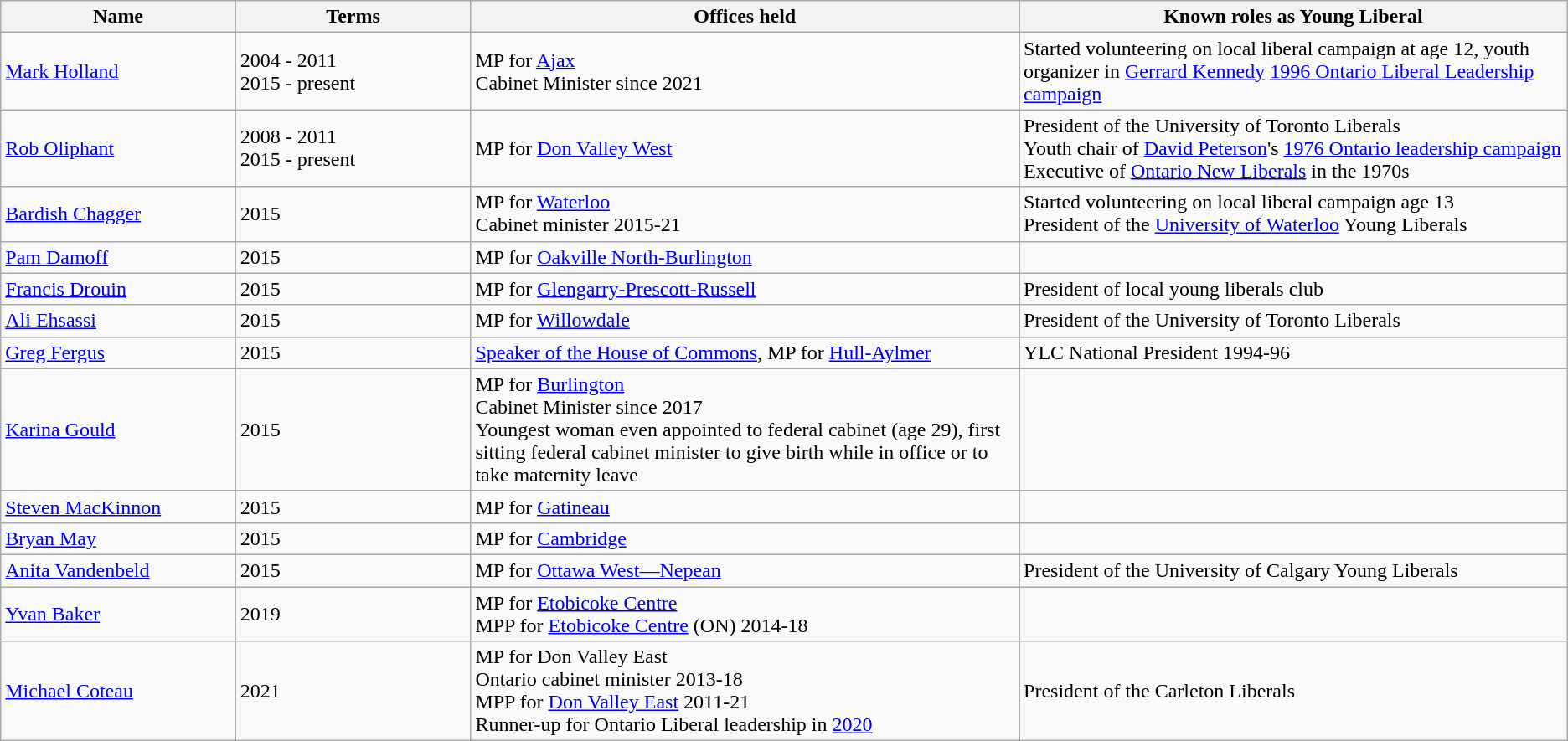<table class="wikitable sortable sticky-header">
<tr>
<th scope="col" style="width: 15%;">Name</th>
<th scope="col" style="width: 15%;">Terms</th>
<th scope="col" style="width: 35%;" class="unsortable">Offices held</th>
<th scope="col" style="width: 35%;" class="unsortable">Known roles as Young Liberal</th>
</tr>
<tr>
<td><a href='#'>Mark Holland</a></td>
<td>2004 - 2011<br>2015 - present </td>
<td>MP for <a href='#'>Ajax</a> <br>Cabinet Minister since 2021</td>
<td>Started volunteering on local liberal campaign at age 12, youth organizer in <a href='#'>Gerrard Kennedy</a> <a href='#'>1996 Ontario Liberal Leadership campaign</a></td>
</tr>
<tr>
<td><a href='#'>Rob Oliphant</a></td>
<td>2008 - 2011 <br> 2015 - present </td>
<td>MP for <a href='#'>Don Valley West</a></td>
<td>President of the University of Toronto Liberals<br>Youth chair of <a href='#'>David Peterson</a>'s <a href='#'>1976 Ontario leadership campaign</a><br>Executive of <a href='#'>Ontario New Liberals</a> in the 1970s</td>
</tr>
<tr>
<td><a href='#'>Bardish Chagger</a></td>
<td>2015 </td>
<td>MP for <a href='#'>Waterloo</a><br>Cabinet minister 2015-21</td>
<td>Started volunteering on local liberal campaign age 13<br>President of the <a href='#'>University of Waterloo</a> Young Liberals</td>
</tr>
<tr>
<td><a href='#'>Pam Damoff</a></td>
<td>2015 </td>
<td>MP for <a href='#'>Oakville North-Burlington</a></td>
<td></td>
</tr>
<tr>
<td><a href='#'>Francis Drouin</a></td>
<td>2015 </td>
<td>MP for <a href='#'>Glengarry-Prescott-Russell</a></td>
<td>President of local young liberals club</td>
</tr>
<tr>
<td><a href='#'>Ali Ehsassi</a></td>
<td>2015 </td>
<td>MP for <a href='#'>Willowdale</a></td>
<td>President of the University of Toronto Liberals</td>
</tr>
<tr>
<td><a href='#'>Greg Fergus</a></td>
<td>2015 </td>
<td><a href='#'>Speaker of the House of Commons</a>, MP for <a href='#'>Hull-Aylmer</a></td>
<td>YLC National President 1994-96</td>
</tr>
<tr>
<td><a href='#'>Karina Gould</a></td>
<td>2015 </td>
<td>MP for <a href='#'>Burlington</a> <br>Cabinet Minister since 2017<br>Youngest woman even appointed to federal cabinet (age 29), first sitting federal cabinet minister to give birth while in office or to take maternity leave</td>
<td></td>
</tr>
<tr>
<td><a href='#'>Steven MacKinnon</a></td>
<td>2015 </td>
<td>MP for <a href='#'>Gatineau</a></td>
<td></td>
</tr>
<tr>
<td><a href='#'>Bryan May</a></td>
<td>2015 </td>
<td>MP for <a href='#'>Cambridge</a></td>
<td></td>
</tr>
<tr>
<td><a href='#'>Anita Vandenbeld</a></td>
<td>2015 </td>
<td>MP for <a href='#'>Ottawa West—Nepean</a></td>
<td>President of the University of Calgary Young Liberals</td>
</tr>
<tr>
<td><a href='#'>Yvan Baker</a></td>
<td>2019 </td>
<td>MP for <a href='#'>Etobicoke Centre</a><br>MPP for <a href='#'>Etobicoke Centre</a> (ON) 2014-18</td>
<td></td>
</tr>
<tr>
<td><a href='#'>Michael Coteau</a></td>
<td>2021 </td>
<td>MP for Don Valley East<br>Ontario cabinet minister 2013-18<br>MPP for <a href='#'>Don Valley East</a> 2011-21<br>Runner-up for Ontario Liberal leadership in <a href='#'>2020</a></td>
<td>President of the Carleton Liberals</td>
</tr>
</table>
